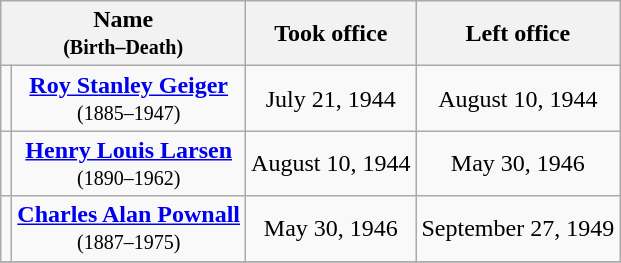<table class="wikitable" style="text-align: center;">
<tr>
<th colspan=2>Name<br><small>(Birth–Death)</small></th>
<th>Took office</th>
<th>Left office</th>
</tr>
<tr>
<td></td>
<td><strong><a href='#'>Roy Stanley Geiger</a></strong><br><small>(1885–1947)</small></td>
<td>July 21, 1944</td>
<td>August 10, 1944</td>
</tr>
<tr>
<td></td>
<td><strong><a href='#'>Henry Louis Larsen</a></strong><br><small>(1890–1962)</small></td>
<td>August 10, 1944</td>
<td>May 30, 1946</td>
</tr>
<tr>
<td></td>
<td><strong><a href='#'>Charles Alan Pownall</a></strong><br><small>(1887–1975)</small></td>
<td>May 30, 1946</td>
<td>September 27, 1949</td>
</tr>
<tr>
</tr>
</table>
